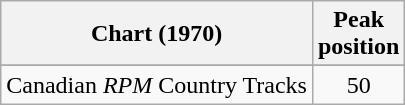<table class="wikitable sortable">
<tr>
<th align="left">Chart (1970)</th>
<th align="center">Peak<br>position</th>
</tr>
<tr>
</tr>
<tr>
<td align="left">Canadian <em>RPM</em> Country Tracks</td>
<td align="center">50</td>
</tr>
</table>
